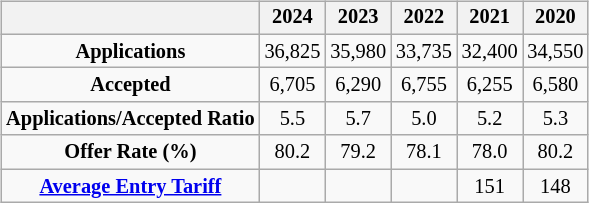<table class="floatright">
<tr>
<td><br><table class="wikitable" style="font-size:85%; text-align:center; margin-bottom: 5px">
<tr>
<th></th>
<th>2024</th>
<th>2023</th>
<th>2022</th>
<th>2021</th>
<th>2020</th>
</tr>
<tr>
<td><strong>Applications</strong></td>
<td>36,825</td>
<td>35,980</td>
<td>33,735</td>
<td>32,400</td>
<td>34,550</td>
</tr>
<tr>
<td><strong>Accepted</strong></td>
<td>6,705</td>
<td>6,290</td>
<td>6,755</td>
<td>6,255</td>
<td>6,580</td>
</tr>
<tr>
<td><strong>Applications/Accepted Ratio</strong></td>
<td>5.5</td>
<td>5.7</td>
<td>5.0</td>
<td>5.2</td>
<td>5.3</td>
</tr>
<tr>
<td><strong>Offer Rate (%)</strong></td>
<td>80.2</td>
<td>79.2</td>
<td>78.1</td>
<td>78.0</td>
<td>80.2</td>
</tr>
<tr>
<td><strong><a href='#'>Average Entry Tariff</a></strong></td>
<td></td>
<td></td>
<td></td>
<td>151</td>
<td>148</td>
</tr>
</table>
<table style="font-size:80%;float:left">
<tr>
<td></td>
</tr>
</table>
</td>
</tr>
</table>
